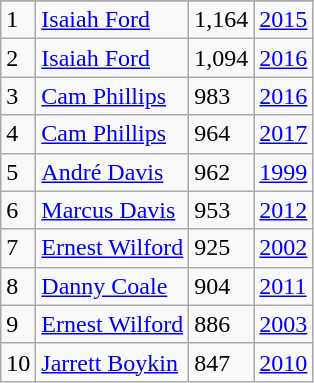<table class="wikitable">
<tr>
</tr>
<tr>
<td>1</td>
<td><a href='#'>Isaiah Ford</a></td>
<td>1,164</td>
<td><a href='#'>2015</a></td>
</tr>
<tr>
<td>2</td>
<td><a href='#'>Isaiah Ford</a></td>
<td>1,094</td>
<td><a href='#'>2016</a></td>
</tr>
<tr>
<td>3</td>
<td><a href='#'>Cam Phillips</a></td>
<td>983</td>
<td><a href='#'>2016</a></td>
</tr>
<tr>
<td>4</td>
<td><a href='#'>Cam Phillips</a></td>
<td>964</td>
<td><a href='#'>2017</a></td>
</tr>
<tr>
<td>5</td>
<td><a href='#'>André Davis</a></td>
<td>962</td>
<td><a href='#'>1999</a></td>
</tr>
<tr>
<td>6</td>
<td><a href='#'>Marcus Davis</a></td>
<td>953</td>
<td><a href='#'>2012</a></td>
</tr>
<tr>
<td>7</td>
<td><a href='#'>Ernest Wilford</a></td>
<td>925</td>
<td><a href='#'>2002</a></td>
</tr>
<tr>
<td>8</td>
<td><a href='#'>Danny Coale</a></td>
<td>904</td>
<td><a href='#'>2011</a></td>
</tr>
<tr>
<td>9</td>
<td><a href='#'>Ernest Wilford</a></td>
<td>886</td>
<td><a href='#'>2003</a></td>
</tr>
<tr>
<td>10</td>
<td><a href='#'>Jarrett Boykin</a></td>
<td>847</td>
<td><a href='#'>2010</a></td>
</tr>
</table>
